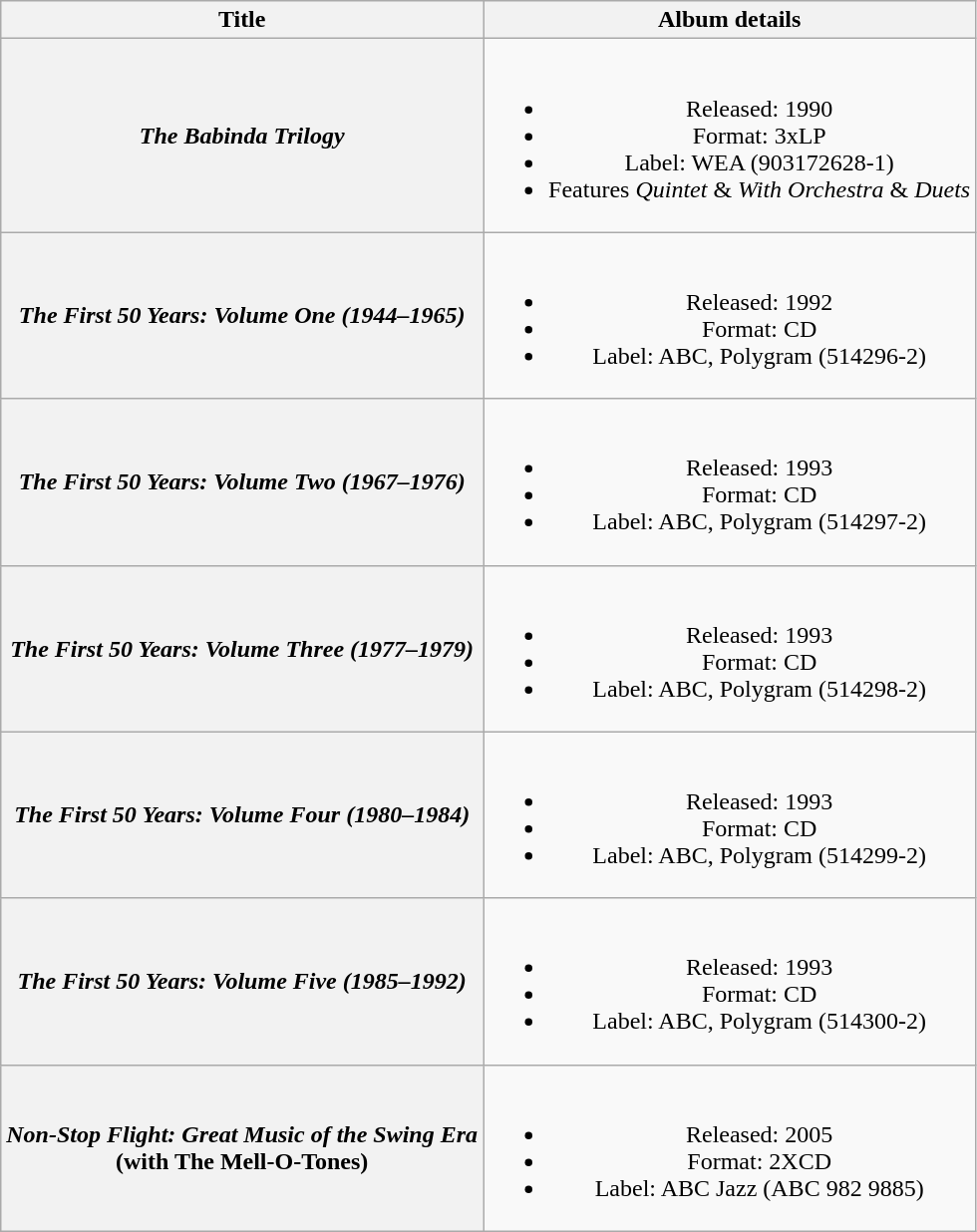<table class="wikitable plainrowheaders" style="text-align:center;" border="1">
<tr>
<th>Title</th>
<th>Album details</th>
</tr>
<tr>
<th scope="row"><em>The Babinda Trilogy</em></th>
<td><br><ul><li>Released: 1990</li><li>Format: 3xLP</li><li>Label: WEA (903172628-1)</li><li>Features <em>Quintet</em> & <em>With Orchestra</em> & <em>Duets</em></li></ul></td>
</tr>
<tr>
<th scope="row"><em>The First 50 Years: Volume One (1944–1965)</em></th>
<td><br><ul><li>Released: 1992</li><li>Format: CD</li><li>Label: ABC, Polygram (514296-2)</li></ul></td>
</tr>
<tr>
<th scope="row"><em>The First 50 Years: Volume Two (1967–1976)</em></th>
<td><br><ul><li>Released: 1993</li><li>Format: CD</li><li>Label: ABC, Polygram (514297-2)</li></ul></td>
</tr>
<tr>
<th scope="row"><em>The First 50 Years: Volume Three (1977–1979)</em></th>
<td><br><ul><li>Released: 1993</li><li>Format: CD</li><li>Label: ABC, Polygram (514298-2)</li></ul></td>
</tr>
<tr>
<th scope="row"><em>The First 50 Years: Volume Four (1980–1984)</em></th>
<td><br><ul><li>Released: 1993</li><li>Format: CD</li><li>Label: ABC, Polygram (514299-2)</li></ul></td>
</tr>
<tr>
<th scope="row"><em>The First 50 Years: Volume Five (1985–1992)</em></th>
<td><br><ul><li>Released: 1993</li><li>Format: CD</li><li>Label: ABC, Polygram (514300-2)</li></ul></td>
</tr>
<tr>
<th scope="row"><em>Non-Stop Flight: Great Music of the Swing Era</em> <br>(with The Mell-O-Tones)</th>
<td><br><ul><li>Released: 2005</li><li>Format: 2XCD</li><li>Label: ABC Jazz (ABC 982 9885)</li></ul></td>
</tr>
</table>
